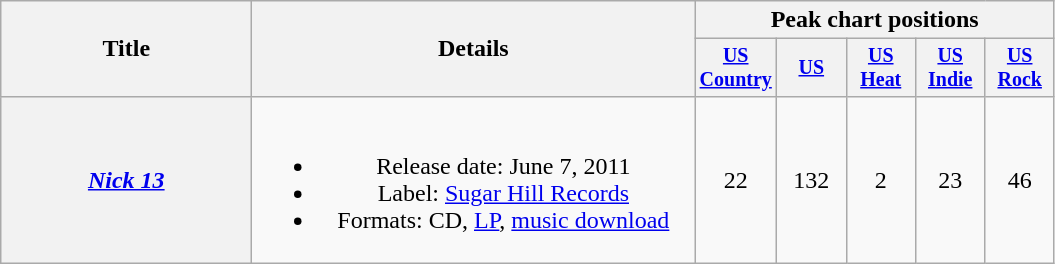<table class="wikitable plainrowheaders" style="text-align:center;">
<tr>
<th rowspan="2" style="width:10em;">Title</th>
<th rowspan="2" style="width:18em;">Details</th>
<th colspan="5">Peak chart positions</th>
</tr>
<tr style="font-size:smaller;">
<th width="40"><a href='#'>US Country</a><br></th>
<th width="40"><a href='#'>US</a><br></th>
<th width="40"><a href='#'>US<br>Heat</a><br></th>
<th width="40"><a href='#'>US<br>Indie</a><br></th>
<th width="40"><a href='#'>US<br>Rock</a><br></th>
</tr>
<tr>
<th scope="row"><em><a href='#'>Nick 13</a></em></th>
<td><br><ul><li>Release date: June 7, 2011</li><li>Label: <a href='#'>Sugar Hill Records</a></li><li>Formats: CD, <a href='#'>LP</a>, <a href='#'>music download</a></li></ul></td>
<td>22</td>
<td>132</td>
<td>2</td>
<td>23</td>
<td>46</td>
</tr>
</table>
